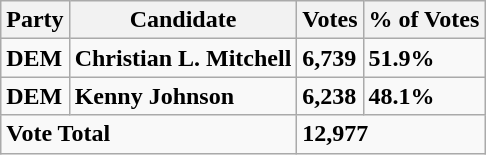<table class="wikitable">
<tr>
<th>Party</th>
<th>Candidate</th>
<th>Votes</th>
<th>% of Votes</th>
</tr>
<tr>
<td><strong>DEM</strong></td>
<td><strong>Christian L. Mitchell</strong></td>
<td><strong>6,739</strong></td>
<td><strong>51.9%</strong></td>
</tr>
<tr>
<td><strong>DEM</strong></td>
<td><strong>Kenny Johnson</strong></td>
<td><strong>6,238</strong></td>
<td><strong>48.1%</strong></td>
</tr>
<tr>
<td colspan="2"><strong>Vote Total</strong></td>
<td colspan="2"><strong>12,977</strong></td>
</tr>
</table>
